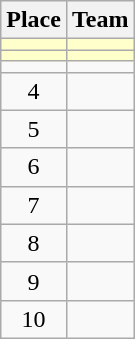<table class="wikitable">
<tr>
<th>Place</th>
<th>Team</th>
</tr>
<tr bgcolor=#ffffcc>
<td align=center></td>
<td></td>
</tr>
<tr bgcolor=#ffffcc>
<td align=center></td>
<td></td>
</tr>
<tr>
<td align=center></td>
<td></td>
</tr>
<tr>
<td align=center>4</td>
<td></td>
</tr>
<tr>
<td align=center>5</td>
<td></td>
</tr>
<tr>
<td align=center>6</td>
<td></td>
</tr>
<tr>
<td align=center>7</td>
<td></td>
</tr>
<tr>
<td align=center>8</td>
<td></td>
</tr>
<tr>
<td align=center>9</td>
<td></td>
</tr>
<tr>
<td align=center>10</td>
<td></td>
</tr>
</table>
